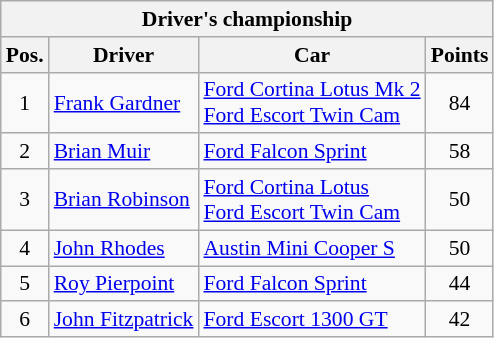<table class="wikitable" style="font-size: 90%">
<tr>
<th colspan=4>Driver's championship </th>
</tr>
<tr>
<th>Pos.</th>
<th>Driver</th>
<th>Car</th>
<th>Points</th>
</tr>
<tr>
<td align=center>1</td>
<td> <a href='#'>Frank Gardner</a></td>
<td><a href='#'>Ford Cortina Lotus Mk 2</a><br><a href='#'>Ford Escort Twin Cam</a></td>
<td align=center>84</td>
</tr>
<tr>
<td align=center>2</td>
<td> <a href='#'>Brian Muir</a></td>
<td><a href='#'>Ford Falcon Sprint</a></td>
<td align=center>58</td>
</tr>
<tr>
<td align=center>3</td>
<td> <a href='#'>Brian Robinson</a></td>
<td><a href='#'>Ford Cortina Lotus</a><br><a href='#'>Ford Escort Twin Cam</a></td>
<td align=center>50</td>
</tr>
<tr>
<td align=center>4</td>
<td> <a href='#'>John Rhodes</a></td>
<td><a href='#'>Austin Mini Cooper S</a></td>
<td align=center>50</td>
</tr>
<tr>
<td align=center>5</td>
<td> <a href='#'>Roy Pierpoint</a></td>
<td><a href='#'>Ford Falcon Sprint</a></td>
<td align=center>44</td>
</tr>
<tr>
<td align=center>6</td>
<td> <a href='#'>John Fitzpatrick</a></td>
<td><a href='#'>Ford Escort 1300 GT</a></td>
<td align=center>42</td>
</tr>
</table>
